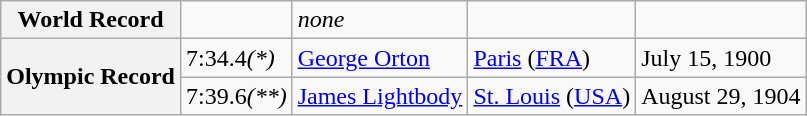<table class="wikitable">
<tr>
<th>World Record</th>
<td></td>
<td><em>none</em></td>
<td></td>
<td></td>
</tr>
<tr>
<th rowspan=2>Olympic Record</th>
<td>7:34.4<em>(*)</em></td>
<td> <a href='#'>George Orton</a></td>
<td><a href='#'>Paris</a> (<a href='#'>FRA</a>)</td>
<td>July 15, 1900</td>
</tr>
<tr>
<td>7:39.6<em>(**)</em></td>
<td> <a href='#'>James Lightbody</a></td>
<td><a href='#'>St. Louis</a> (<a href='#'>USA</a>)</td>
<td>August 29, 1904</td>
</tr>
</table>
